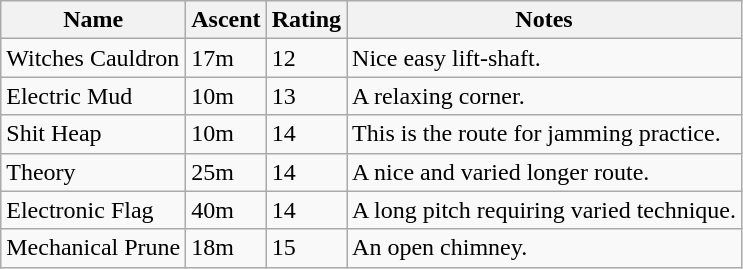<table class="wikitable">
<tr>
<th>Name</th>
<th>Ascent</th>
<th>Rating</th>
<th>Notes</th>
</tr>
<tr>
<td>Witches Cauldron</td>
<td>17m</td>
<td>12</td>
<td>Nice easy lift-shaft.</td>
</tr>
<tr>
<td>Electric Mud</td>
<td>10m</td>
<td>13</td>
<td>A relaxing corner.</td>
</tr>
<tr>
<td>Shit Heap</td>
<td>10m</td>
<td>14</td>
<td>This is the route for jamming practice.</td>
</tr>
<tr>
<td>Theory</td>
<td>25m</td>
<td>14</td>
<td>A nice and varied longer route.</td>
</tr>
<tr>
<td>Electronic Flag</td>
<td>40m</td>
<td>14</td>
<td>A long pitch requiring varied technique.</td>
</tr>
<tr>
<td>Mechanical Prune</td>
<td>18m</td>
<td>15</td>
<td>An open chimney.</td>
</tr>
</table>
